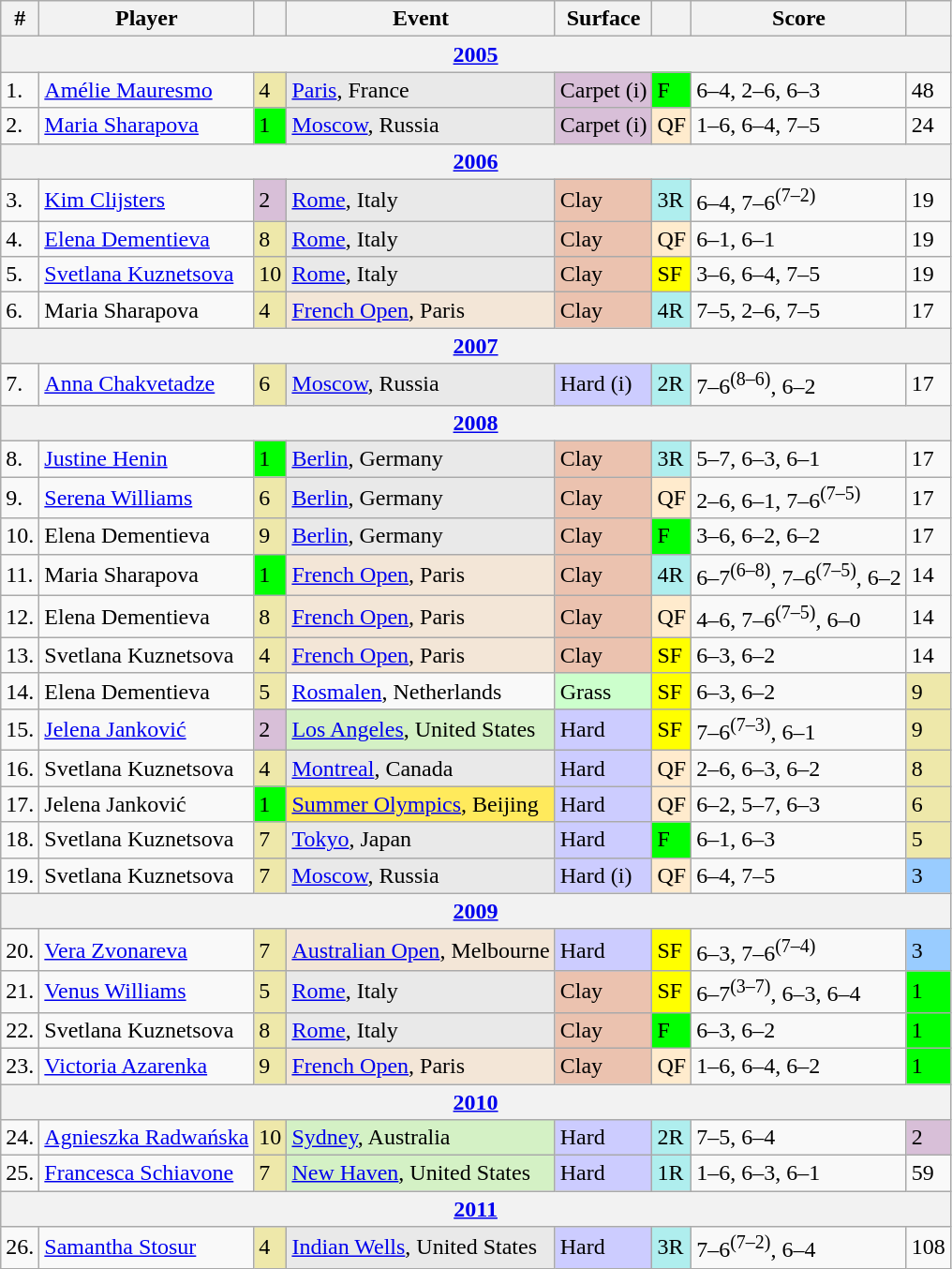<table class="wikitable sortable">
<tr>
<th class="unsortable">#</th>
<th>Player</th>
<th></th>
<th>Event</th>
<th>Surface</th>
<th class="unsortable"></th>
<th class=unsortable>Score</th>
<th class="unsortable"></th>
</tr>
<tr>
<th colspan=8><a href='#'>2005</a></th>
</tr>
<tr>
<td>1.</td>
<td> <a href='#'>Amélie Mauresmo</a></td>
<td bgcolor=EEE8AA>4</td>
<td bgcolor=#E9E9E9><a href='#'>Paris</a>, France</td>
<td bgcolor=thistle>Carpet (i)</td>
<td bgcolor=lime>F</td>
<td>6–4, 2–6, 6–3</td>
<td>48</td>
</tr>
<tr>
<td>2.</td>
<td> <a href='#'>Maria Sharapova</a></td>
<td bgcolor=lime>1</td>
<td bgcolor=#e9e9e9><a href='#'>Moscow</a>, Russia</td>
<td bgcolor=thistle>Carpet (i)</td>
<td bgcolor=ffebcd>QF</td>
<td>1–6, 6–4, 7–5</td>
<td>24</td>
</tr>
<tr>
<th colspan=8><a href='#'>2006</a></th>
</tr>
<tr>
<td>3.</td>
<td> <a href='#'>Kim Clijsters</a></td>
<td bgcolor=thistle>2</td>
<td bgcolor=#e9e9e9><a href='#'>Rome</a>, Italy</td>
<td bgcolor=EBC2AF>Clay</td>
<td bgcolor=afeeee>3R</td>
<td>6–4, 7–6<sup>(7–2)</sup></td>
<td>19</td>
</tr>
<tr>
<td>4.</td>
<td> <a href='#'>Elena Dementieva</a></td>
<td bgcolor=EEE8AA>8</td>
<td bgcolor=#e9e9e9><a href='#'>Rome</a>, Italy</td>
<td bgcolor=EBC2AF>Clay</td>
<td bgcolor=ffebcd>QF</td>
<td>6–1, 6–1</td>
<td>19</td>
</tr>
<tr>
<td>5.</td>
<td> <a href='#'>Svetlana Kuznetsova</a></td>
<td bgcolor=EEE8AA>10</td>
<td bgcolor=#e9e9e9><a href='#'>Rome</a>, Italy</td>
<td bgcolor=EBC2AF>Clay</td>
<td bgcolor=yellow>SF</td>
<td>3–6, 6–4, 7–5</td>
<td>19</td>
</tr>
<tr>
<td>6.</td>
<td> Maria Sharapova</td>
<td bgcolor=EEE8AA>4</td>
<td bgcolor=#F3E6D7><a href='#'>French Open</a>, Paris</td>
<td bgcolor=EBC2AF>Clay</td>
<td bgcolor=afeeee>4R</td>
<td>7–5, 2–6, 7–5</td>
<td>17</td>
</tr>
<tr>
<th colspan=8><a href='#'>2007</a></th>
</tr>
<tr>
<td>7.</td>
<td> <a href='#'>Anna Chakvetadze</a></td>
<td bgcolor=EEE8AA>6</td>
<td bgcolor=#e9e9e9><a href='#'>Moscow</a>, Russia</td>
<td bgcolor=CCCCFF>Hard (i)</td>
<td bgcolor=afeeee>2R</td>
<td>7–6<sup>(8–6)</sup>, 6–2</td>
<td>17</td>
</tr>
<tr>
<th colspan=8><a href='#'>2008</a></th>
</tr>
<tr>
<td>8.</td>
<td> <a href='#'>Justine Henin</a></td>
<td bgcolor=lime>1</td>
<td bgcolor=#e9e9e9><a href='#'>Berlin</a>, Germany</td>
<td bgcolor=EBC2AF>Clay</td>
<td bgcolor=afeeee>3R</td>
<td>5–7, 6–3, 6–1</td>
<td>17</td>
</tr>
<tr>
<td>9.</td>
<td> <a href='#'>Serena Williams</a></td>
<td bgcolor=EEE8AA>6</td>
<td bgcolor=#e9e9e9><a href='#'>Berlin</a>, Germany</td>
<td bgcolor=EBC2AF>Clay</td>
<td bgcolor=ffebcd>QF</td>
<td>2–6, 6–1, 7–6<sup>(7–5)</sup></td>
<td>17</td>
</tr>
<tr>
<td>10.</td>
<td> Elena Dementieva</td>
<td bgcolor=EEE8AA>9</td>
<td bgcolor=#e9e9e9><a href='#'>Berlin</a>, Germany</td>
<td bgcolor=EBC2AF>Clay</td>
<td bgcolor=lime>F</td>
<td>3–6, 6–2, 6–2</td>
<td>17</td>
</tr>
<tr>
<td>11.</td>
<td> Maria Sharapova</td>
<td bgcolor=lime>1</td>
<td bgcolor=#F3E6D7><a href='#'>French Open</a>, Paris</td>
<td bgcolor=EBC2AF>Clay</td>
<td bgcolor=afeeee>4R</td>
<td>6–7<sup>(6–8)</sup>, 7–6<sup>(7–5)</sup>, 6–2</td>
<td>14</td>
</tr>
<tr>
<td>12.</td>
<td> Elena Dementieva</td>
<td bgcolor=EEE8AA>8</td>
<td bgcolor=#F3E6D7><a href='#'>French Open</a>, Paris</td>
<td bgcolor=EBC2AF>Clay</td>
<td bgcolor=ffebcd>QF</td>
<td>4–6, 7–6<sup>(7–5)</sup>, 6–0</td>
<td>14</td>
</tr>
<tr>
<td>13.</td>
<td> Svetlana Kuznetsova</td>
<td bgcolor=EEE8AA>4</td>
<td bgcolor=#F3E6D7><a href='#'>French Open</a>, Paris</td>
<td bgcolor=EBC2AF>Clay</td>
<td bgcolor=yellow>SF</td>
<td>6–3, 6–2</td>
<td>14</td>
</tr>
<tr>
<td>14.</td>
<td> Elena Dementieva</td>
<td bgcolor=EEE8AA>5</td>
<td><a href='#'>Rosmalen</a>, Netherlands</td>
<td bgcolor=CCFFCC>Grass</td>
<td bgcolor=yellow>SF</td>
<td>6–3, 6–2</td>
<td bgcolor=EEE8AA>9</td>
</tr>
<tr>
<td>15.</td>
<td> <a href='#'>Jelena Janković</a></td>
<td bgcolor=thistle>2</td>
<td bgcolor=#d4f1c5><a href='#'>Los Angeles</a>, United States</td>
<td bgcolor=CCCCFF>Hard</td>
<td bgcolor=yellow>SF</td>
<td>7–6<sup>(7–3)</sup>, 6–1</td>
<td bgcolor=EEE8AA>9</td>
</tr>
<tr>
<td>16.</td>
<td> Svetlana Kuznetsova</td>
<td bgcolor=EEE8AA>4</td>
<td bgcolor=#e9e9e9><a href='#'>Montreal</a>, Canada</td>
<td bgcolor=CCCCFF>Hard</td>
<td bgcolor=ffebcd>QF</td>
<td>2–6, 6–3, 6–2</td>
<td bgcolor=EEE8AA>8</td>
</tr>
<tr>
<td>17.</td>
<td> Jelena Janković</td>
<td bgcolor=lime>1</td>
<td bgcolor=FFEA5C><a href='#'>Summer Olympics</a>, Beijing</td>
<td bgcolor=CCCCFF>Hard</td>
<td bgcolor=ffebcd>QF</td>
<td>6–2, 5–7, 6–3</td>
<td bgcolor=EEE8AA>6</td>
</tr>
<tr>
<td>18.</td>
<td> Svetlana Kuznetsova</td>
<td bgcolor=EEE8AA>7</td>
<td bgcolor=#e9e9e9><a href='#'>Tokyo</a>, Japan</td>
<td bgcolor=CCCCFF>Hard</td>
<td bgcolor=lime>F</td>
<td>6–1, 6–3</td>
<td bgcolor=EEE8AA>5</td>
</tr>
<tr>
<td>19.</td>
<td> Svetlana Kuznetsova</td>
<td bgcolor=EEE8AA>7</td>
<td bgcolor=#e9e9e9><a href='#'>Moscow</a>, Russia</td>
<td bgcolor=CCCCFF>Hard (i)</td>
<td bgcolor=ffebcd>QF</td>
<td>6–4, 7–5</td>
<td bgcolor=99ccff>3</td>
</tr>
<tr>
<th colspan=8><a href='#'>2009</a></th>
</tr>
<tr>
<td>20.</td>
<td> <a href='#'>Vera Zvonareva</a></td>
<td bgcolor=EEE8AA>7</td>
<td bgcolor=#F3E6D7><a href='#'>Australian Open</a>, Melbourne</td>
<td bgcolor=CCCCFF>Hard</td>
<td bgcolor=yellow>SF</td>
<td>6–3, 7–6<sup>(7–4)</sup></td>
<td bgcolor=99ccff>3</td>
</tr>
<tr>
<td>21.</td>
<td> <a href='#'>Venus Williams</a></td>
<td bgcolor=EEE8AA>5</td>
<td bgcolor=#E9E9E9><a href='#'>Rome</a>, Italy</td>
<td bgcolor=EBC2AF>Clay</td>
<td bgcolor=yellow>SF</td>
<td>6–7<sup>(3–7)</sup>, 6–3, 6–4</td>
<td bgcolor=lime>1</td>
</tr>
<tr>
<td>22.</td>
<td> Svetlana Kuznetsova</td>
<td bgcolor=EEE8AA>8</td>
<td bgcolor=#E9E9E9><a href='#'>Rome</a>, Italy</td>
<td bgcolor=EBC2AF>Clay</td>
<td bgcolor=lime>F</td>
<td>6–3, 6–2</td>
<td bgcolor=lime>1</td>
</tr>
<tr>
<td>23.</td>
<td> <a href='#'>Victoria Azarenka</a></td>
<td bgcolor=EEE8AA>9</td>
<td bgcolor=#F3E6D7><a href='#'>French Open</a>, Paris</td>
<td bgcolor=EBC2AF>Clay</td>
<td bgcolor=ffebcd>QF</td>
<td>1–6, 6–4, 6–2</td>
<td bgcolor=lime>1</td>
</tr>
<tr>
<th colspan=8><a href='#'>2010</a></th>
</tr>
<tr>
<td>24.</td>
<td> <a href='#'>Agnieszka Radwańska</a></td>
<td bgcolor=EEE8AA>10</td>
<td bgcolor=d4f1c5><a href='#'>Sydney</a>, Australia</td>
<td bgcolor=CCCCFF>Hard</td>
<td bgcolor=afeeee>2R</td>
<td>7–5, 6–4</td>
<td bgcolor=thistle>2</td>
</tr>
<tr>
<td>25.</td>
<td> <a href='#'>Francesca Schiavone</a></td>
<td bgcolor=EEE8AA>7</td>
<td bgcolor=d4f1c5><a href='#'>New Haven</a>, United States</td>
<td bgcolor=CCCCFF>Hard</td>
<td bgcolor=afeeee>1R</td>
<td>1–6, 6–3, 6–1</td>
<td>59</td>
</tr>
<tr>
<th colspan=8><a href='#'>2011</a></th>
</tr>
<tr>
<td>26.</td>
<td> <a href='#'>Samantha Stosur</a></td>
<td bgcolor=EEE8AA>4</td>
<td bgcolor=#e9e9e9><a href='#'>Indian Wells</a>, United States</td>
<td bgcolor=CCCCFF>Hard</td>
<td bgcolor=afeeee>3R</td>
<td>7–6<sup>(7–2)</sup>, 6–4</td>
<td>108</td>
</tr>
</table>
